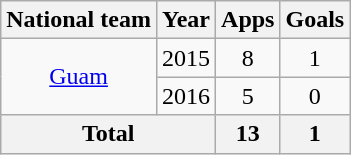<table class=wikitable style=text-align:center>
<tr>
<th>National team</th>
<th>Year</th>
<th>Apps</th>
<th>Goals</th>
</tr>
<tr>
<td rowspan=2><a href='#'>Guam</a></td>
<td>2015</td>
<td>8</td>
<td>1</td>
</tr>
<tr>
<td>2016</td>
<td>5</td>
<td>0</td>
</tr>
<tr>
<th colspan=2>Total</th>
<th>13</th>
<th>1</th>
</tr>
</table>
